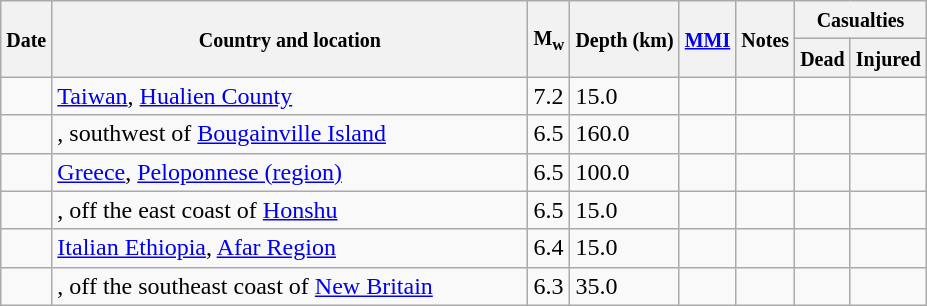<table class="wikitable sortable sort-under" style="border:1px black; margin-left:1em;">
<tr>
<th rowspan="2"><small>Date</small></th>
<th rowspan="2" style="width: 310px"><small>Country and location</small></th>
<th rowspan="2"><small>M<sub>w</sub></small></th>
<th rowspan="2"><small>Depth (km)</small></th>
<th rowspan="2"><small><a href='#'>MMI</a></small></th>
<th rowspan="2" class="unsortable"><small>Notes</small></th>
<th colspan="2"><small>Casualties</small></th>
</tr>
<tr>
<th><small>Dead</small></th>
<th><small>Injured</small></th>
</tr>
<tr>
<td></td>
<td> <a href='#'>Taiwan</a>, <a href='#'>Hualien County</a></td>
<td>7.2</td>
<td>15.0</td>
<td></td>
<td></td>
<td></td>
<td></td>
</tr>
<tr>
<td></td>
<td>, southwest of <a href='#'>Bougainville Island</a></td>
<td>6.5</td>
<td>160.0</td>
<td></td>
<td></td>
<td></td>
<td></td>
</tr>
<tr>
<td></td>
<td> <a href='#'>Greece</a>, <a href='#'>Peloponnese (region)</a></td>
<td>6.5</td>
<td>100.0</td>
<td></td>
<td></td>
<td></td>
<td></td>
</tr>
<tr>
<td></td>
<td>, off the east coast of <a href='#'>Honshu</a></td>
<td>6.5</td>
<td>15.0</td>
<td></td>
<td></td>
<td></td>
<td></td>
</tr>
<tr>
<td></td>
<td> <a href='#'>Italian Ethiopia</a>, <a href='#'>Afar Region</a></td>
<td>6.4</td>
<td>15.0</td>
<td></td>
<td></td>
<td></td>
<td></td>
</tr>
<tr>
<td></td>
<td>, off the southeast coast of <a href='#'>New Britain</a></td>
<td>6.3</td>
<td>35.0</td>
<td></td>
<td></td>
<td></td>
<td></td>
</tr>
</table>
